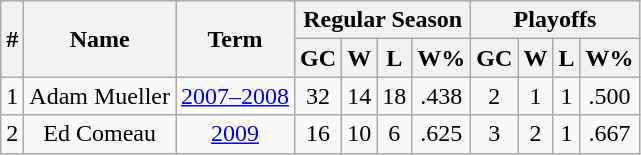<table class="wikitable">
<tr>
<th rowspan="2">#</th>
<th rowspan="2">Name</th>
<th rowspan="2">Term</th>
<th colspan="4">Regular Season</th>
<th colspan="4">Playoffs</th>
</tr>
<tr ALIGN=center>
<th>GC</th>
<th>W</th>
<th>L</th>
<th>W%</th>
<th>GC</th>
<th>W</th>
<th>L</th>
<th>W%</th>
</tr>
<tr ALIGN=center>
<td>1</td>
<td>Adam Mueller</td>
<td><a href='#'>2007–</a><a href='#'>2008</a></td>
<td>32</td>
<td>14</td>
<td>18</td>
<td>.438</td>
<td>2</td>
<td>1</td>
<td>1</td>
<td>.500</td>
</tr>
<tr ALIGN=center>
<td>2</td>
<td>Ed Comeau</td>
<td><a href='#'>2009</a></td>
<td>16</td>
<td>10</td>
<td>6</td>
<td>.625</td>
<td>3</td>
<td>2</td>
<td>1</td>
<td>.667</td>
</tr>
</table>
